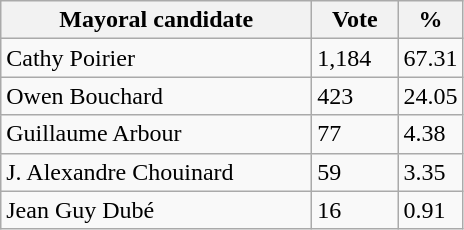<table class="wikitable">
<tr>
<th bgcolor="#DDDDFF" width="200px">Mayoral candidate</th>
<th bgcolor="#DDDDFF" width="50px">Vote</th>
<th bgcolor="#DDDDFF" width="30px">%</th>
</tr>
<tr>
<td>Cathy Poirier</td>
<td>1,184</td>
<td>67.31</td>
</tr>
<tr>
<td>Owen Bouchard</td>
<td>423</td>
<td>24.05</td>
</tr>
<tr>
<td>Guillaume Arbour</td>
<td>77</td>
<td>4.38</td>
</tr>
<tr>
<td>J. Alexandre Chouinard</td>
<td>59</td>
<td>3.35</td>
</tr>
<tr>
<td>Jean Guy Dubé</td>
<td>16</td>
<td>0.91</td>
</tr>
</table>
